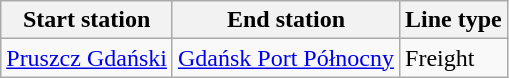<table class="wikitable">
<tr>
<th>Start station</th>
<th>End station</th>
<th>Line type</th>
</tr>
<tr>
<td><a href='#'>Pruszcz Gdański</a></td>
<td><a href='#'>Gdańsk Port Północny</a></td>
<td>Freight</td>
</tr>
</table>
